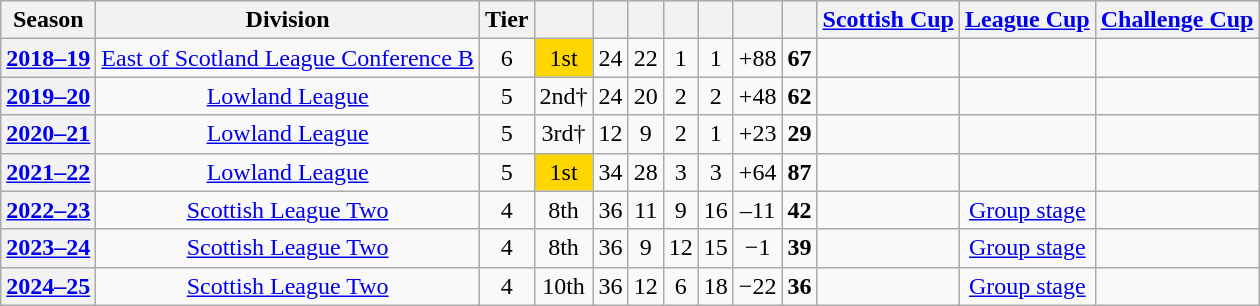<table class="wikitable sortable plainrowheaders" style="text-align: center;">
<tr bgcolor="#efefef">
<th scope=col>Season</th>
<th scope=col>Division</th>
<th scope=col>Tier</th>
<th scope=col></th>
<th scope=col></th>
<th scope=col></th>
<th scope=col></th>
<th scope=col></th>
<th scope=col></th>
<th scope=col></th>
<th scope=col><a href='#'>Scottish Cup</a></th>
<th scope=col><a href='#'>League Cup</a></th>
<th scope=col><a href='#'>Challenge Cup</a></th>
</tr>
<tr>
<th scope=row><a href='#'>2018–19</a></th>
<td><a href='#'>East of Scotland League Conference B</a></td>
<td>6</td>
<td bgcolor=gold>1st</td>
<td>24</td>
<td>22</td>
<td>1</td>
<td>1</td>
<td>+88</td>
<td><strong>67</strong></td>
<td></td>
<td></td>
<td></td>
</tr>
<tr>
<th scope=row><a href='#'>2019–20</a></th>
<td><a href='#'>Lowland League</a></td>
<td>5</td>
<td>2nd†</td>
<td>24</td>
<td>20</td>
<td>2</td>
<td>2</td>
<td>+48</td>
<td><strong>62</strong></td>
<td></td>
<td></td>
<td></td>
</tr>
<tr>
<th scope=row><a href='#'>2020–21</a></th>
<td><a href='#'>Lowland League</a></td>
<td>5</td>
<td>3rd†</td>
<td>12</td>
<td>9</td>
<td>2</td>
<td>1</td>
<td>+23</td>
<td><strong>29</strong></td>
<td></td>
<td></td>
<td></td>
</tr>
<tr>
<th scope=row><a href='#'>2021–22</a></th>
<td><a href='#'>Lowland League</a></td>
<td>5</td>
<td bgcolor=gold>1st</td>
<td>34</td>
<td>28</td>
<td>3</td>
<td>3</td>
<td>+64</td>
<td><strong>87</strong></td>
<td></td>
<td></td>
<td></td>
</tr>
<tr>
<th scope=row><a href='#'>2022–23</a></th>
<td><a href='#'>Scottish League Two</a></td>
<td>4</td>
<td>8th</td>
<td>36</td>
<td>11</td>
<td>9</td>
<td>16</td>
<td>–11</td>
<td><strong>42</strong></td>
<td></td>
<td><a href='#'>Group stage</a></td>
<td></td>
</tr>
<tr>
<th scope=row><a href='#'>2023–24</a></th>
<td><a href='#'>Scottish League Two</a></td>
<td>4</td>
<td>8th</td>
<td>36</td>
<td>9</td>
<td>12</td>
<td>15</td>
<td>−1</td>
<td><strong>39</strong></td>
<td></td>
<td><a href='#'>Group stage</a></td>
<td></td>
</tr>
<tr>
<th scope=row><a href='#'>2024–25</a></th>
<td><a href='#'>Scottish League Two</a></td>
<td>4</td>
<td>10th</td>
<td>36</td>
<td>12</td>
<td>6</td>
<td>18</td>
<td>−22</td>
<td><strong>36</strong></td>
<td></td>
<td><a href='#'>Group stage</a></td>
<td></td>
</tr>
</table>
